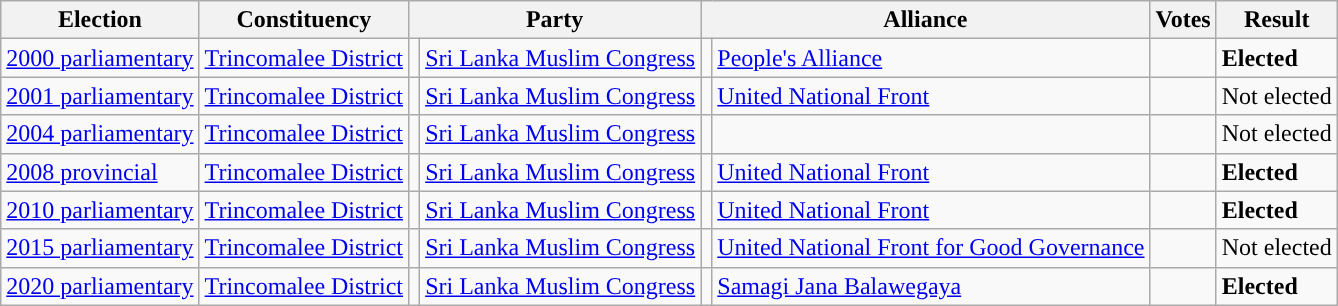<table class="wikitable" style="text-align:left;">
<tr>
<th scope=col>Election</th>
<th scope=col>Constituency</th>
<th scope=col colspan="2">Party</th>
<th scope=col colspan="2">Alliance</th>
<th scope=col>Votes</th>
<th scope=col>Result</th>
</tr>
<tr>
<td><a href='#'>2000 parliamentary</a></td>
<td><a href='#'>Trincomalee District</a></td>
<td style="background:"></td>
<td><a href='#'>Sri Lanka Muslim Congress</a></td>
<td style="background:"></td>
<td><a href='#'>People's Alliance</a></td>
<td align=right></td>
<td><strong>Elected</strong></td>
</tr>
<tr>
<td><a href='#'>2001 parliamentary</a></td>
<td><a href='#'>Trincomalee District</a></td>
<td style="background:"></td>
<td><a href='#'>Sri Lanka Muslim Congress</a></td>
<td style="background:"></td>
<td><a href='#'>United National Front</a></td>
<td align=right></td>
<td>Not elected</td>
</tr>
<tr>
<td><a href='#'>2004 parliamentary</a></td>
<td><a href='#'>Trincomalee District</a></td>
<td style="background:"></td>
<td><a href='#'>Sri Lanka Muslim Congress</a></td>
<td></td>
<td></td>
<td align=right></td>
<td>Not elected</td>
</tr>
<tr>
<td><a href='#'>2008 provincial</a></td>
<td><a href='#'>Trincomalee District</a></td>
<td style="background:"></td>
<td><a href='#'>Sri Lanka Muslim Congress</a></td>
<td style="background:"></td>
<td><a href='#'>United National Front</a></td>
<td></td>
<td><strong>Elected</strong></td>
</tr>
<tr>
<td><a href='#'>2010 parliamentary</a></td>
<td><a href='#'>Trincomalee District</a></td>
<td style="background:"></td>
<td><a href='#'>Sri Lanka Muslim Congress</a></td>
<td style="background:"></td>
<td><a href='#'>United National Front</a></td>
<td align=right></td>
<td><strong>Elected</strong></td>
</tr>
<tr>
<td><a href='#'>2015 parliamentary</a></td>
<td><a href='#'>Trincomalee District</a></td>
<td style="background:"></td>
<td><a href='#'>Sri Lanka Muslim Congress</a></td>
<td style="background:"></td>
<td><a href='#'>United National Front for Good Governance</a></td>
<td align=right></td>
<td>Not elected</td>
</tr>
<tr>
<td><a href='#'>2020 parliamentary</a></td>
<td><a href='#'>Trincomalee District</a></td>
<td style="background:"></td>
<td><a href='#'>Sri Lanka Muslim Congress</a></td>
<td style="background:"></td>
<td><a href='#'>Samagi Jana Balawegaya</a></td>
<td align=right></td>
<td><strong>Elected</strong></td>
</tr>
</table>
